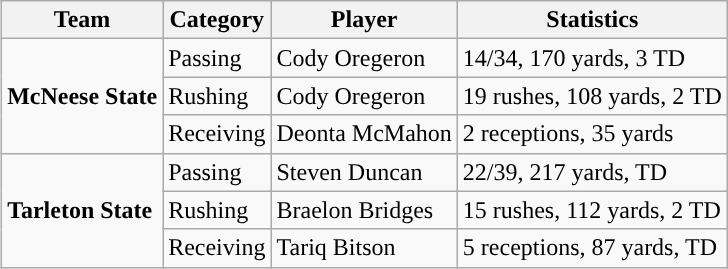<table class="wikitable" style="float: right;">
<tr>
<th>Team</th>
<th>Category</th>
<th>Player</th>
<th>Statistics</th>
</tr>
<tr>
<td rowspan=3><strong>McNeese State</strong></td>
<td>Passing</td>
<td>Cody Oregeron</td>
<td>14/34, 170 yards, 3 TD</td>
</tr>
<tr>
<td>Rushing</td>
<td>Cody Oregeron</td>
<td>19 rushes, 108 yards, 2 TD</td>
</tr>
<tr>
<td>Receiving</td>
<td>Deonta McMahon</td>
<td>2 receptions, 35 yards</td>
</tr>
<tr>
<td rowspan=3><strong>Tarleton State</strong></td>
<td>Passing</td>
<td>Steven Duncan</td>
<td>22/39, 217 yards, TD</td>
</tr>
<tr>
<td>Rushing</td>
<td>Braelon Bridges</td>
<td>15 rushes, 112 yards, 2 TD</td>
</tr>
<tr>
<td>Receiving</td>
<td>Tariq Bitson</td>
<td>5 receptions, 87 yards, TD</td>
</tr>
</table>
